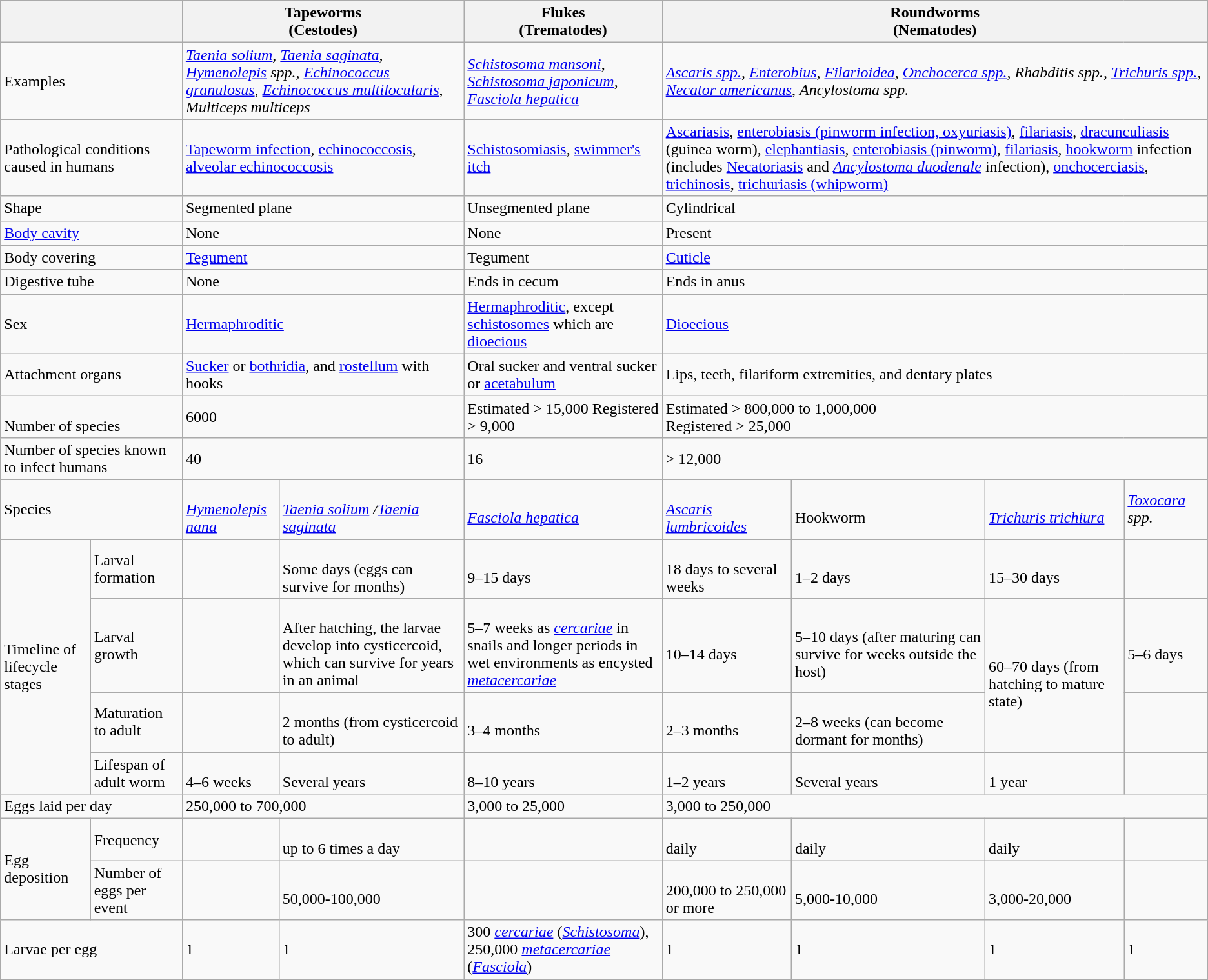<table class="wikitable">
<tr>
<th colspan="2"></th>
<th colspan="2">Tapeworms<br>(Cestodes)</th>
<th colspan="1">Flukes<br>(Trematodes)</th>
<th colspan="4">Roundworms<br>(Nematodes)</th>
</tr>
<tr>
<td colspan="2">Examples</td>
<td colspan="2"><em><a href='#'>Taenia solium</a>,</em> <em><a href='#'>Taenia saginata</a>,</em> <em><a href='#'>Hymenolepis</a> spp.,</em> <em><a href='#'>Echinococcus granulosus</a>,</em> <em><a href='#'>Echinococcus multilocularis</a></em>, <em>Multiceps multiceps</em></td>
<td><em><a href='#'>Schistosoma mansoni</a></em>, <em><a href='#'>Schistosoma japonicum</a></em>,<br><em><a href='#'>Fasciola hepatica</a></em></td>
<td colspan="4"><em><a href='#'>Ascaris spp.</a></em>, <a href='#'><em>Enterobius</em></a>, <em><a href='#'>Filarioidea</a>, <a href='#'>Onchocerca spp.</a></em>, <em>Rhabditis spp.</em>, <em><a href='#'>Trichuris spp.</a>,</em>  <em><a href='#'>Necator americanus</a></em>, <em>Ancylostoma spp.</em></td>
</tr>
<tr>
<td colspan="2">Pathological conditions caused in humans</td>
<td colspan="2"><a href='#'>Tapeworm infection</a>, <a href='#'>echinococcosis</a>, <a href='#'>alveolar echinococcosis</a></td>
<td><a href='#'>Schistosomiasis</a>, <a href='#'>swimmer's itch</a></td>
<td colspan="4"><a href='#'>Ascariasis</a>, <a href='#'>enterobiasis (pinworm infection, oxyuriasis)</a>, <a href='#'>filariasis</a>, <a href='#'>dracunculiasis</a> (guinea worm), <a href='#'>elephantiasis</a>, <a href='#'>enterobiasis (pinworm)</a>, <a href='#'>filariasis</a>, <a href='#'>hookworm</a> infection (includes <a href='#'>Necatoriasis</a> and <em><a href='#'>Ancylostoma duodenale</a></em> infection), <a href='#'>onchocerciasis</a>, <a href='#'>trichinosis</a>, <a href='#'>trichuriasis (whipworm)</a></td>
</tr>
<tr>
<td colspan="2">Shape</td>
<td colspan="2">Segmented plane</td>
<td>Unsegmented plane</td>
<td colspan="4">Cylindrical</td>
</tr>
<tr>
<td colspan="2"><a href='#'>Body cavity</a></td>
<td colspan="2">None</td>
<td>None</td>
<td colspan="4">Present</td>
</tr>
<tr>
<td colspan="2">Body covering</td>
<td colspan="2"><a href='#'>Tegument</a></td>
<td>Tegument</td>
<td colspan="4"><a href='#'>Cuticle</a></td>
</tr>
<tr>
<td colspan="2">Digestive tube</td>
<td colspan="2">None</td>
<td>Ends in cecum</td>
<td colspan="4">Ends in anus</td>
</tr>
<tr>
<td colspan="2">Sex</td>
<td colspan="2"><a href='#'>Hermaphroditic</a></td>
<td><a href='#'>Hermaphroditic</a>, except <a href='#'>schistosomes</a> which are <a href='#'>dioecious</a></td>
<td colspan="4"><a href='#'>Dioecious</a></td>
</tr>
<tr>
<td colspan="2">Attachment organs</td>
<td colspan="2"><a href='#'>Sucker</a> or <a href='#'>bothridia</a>, and <a href='#'>rostellum</a> with hooks</td>
<td>Oral sucker and ventral sucker or <a href='#'>acetabulum</a></td>
<td colspan="4">Lips, teeth, filariform extremities, and dentary plates</td>
</tr>
<tr>
<td colspan="2"><br>Number of species</td>
<td colspan="2">6000</td>
<td>Estimated > 15,000 Registered > 9,000</td>
<td colspan="4">Estimated > 800,000 to 1,000,000<br>Registered > 25,000</td>
</tr>
<tr>
<td colspan="2">Number of species known to infect humans</td>
<td colspan="2">40</td>
<td>16</td>
<td colspan="4">> 12,000</td>
</tr>
<tr>
<td colspan="2">Species</td>
<td><br><em><a href='#'>Hymenolepis nana</a></em></td>
<td><br><em><a href='#'>Taenia solium</a> /<a href='#'>Taenia saginata</a></em></td>
<td><br><em><a href='#'>Fasciola hepatica</a></em></td>
<td><br><em><a href='#'>Ascaris lumbricoides</a></em></td>
<td><br>Hookworm</td>
<td><br><em><a href='#'>Trichuris trichiura</a></em></td>
<td><em><a href='#'>Toxocara</a> spp.</em></td>
</tr>
<tr>
<td rowspan="4">Timeline of lifecycle stages</td>
<td>Larval formation</td>
<td></td>
<td><br>Some days (eggs can survive for months)</td>
<td><br>9–15 days</td>
<td><br>18 days to several weeks</td>
<td><br>1–2 days</td>
<td><br>15–30 days</td>
<td></td>
</tr>
<tr>
<td>Larval growth</td>
<td></td>
<td><br>After hatching, the larvae develop into cysticercoid, which can survive for years in an animal</td>
<td><br>5–7 weeks as <em><a href='#'>cercariae</a></em> in snails and longer periods in wet environments as encysted <em><a href='#'>metacercariae</a></em></td>
<td><br>10–14 days</td>
<td><br>5–10 days (after maturing can survive for weeks outside the host)</td>
<td rowspan="2"><br>60–70 days (from hatching to mature state)</td>
<td><br>5–6 days</td>
</tr>
<tr>
<td>Maturation to adult</td>
<td></td>
<td><br>2 months (from cysticercoid to adult)</td>
<td><br>3–4 months</td>
<td><br>2–3 months</td>
<td><br>2–8 weeks (can become dormant for months)</td>
<td></td>
</tr>
<tr>
<td>Lifespan of adult worm</td>
<td><br>4–6 weeks</td>
<td><br>Several years</td>
<td><br>8–10 years</td>
<td><br>1–2 years</td>
<td><br>Several years</td>
<td><br>1 year</td>
<td></td>
</tr>
<tr>
<td colspan="2">Eggs laid per day</td>
<td colspan="2">250,000 to 700,000</td>
<td>3,000 to 25,000</td>
<td colspan="4">3,000 to 250,000</td>
</tr>
<tr>
<td rowspan="2">Egg deposition</td>
<td>Frequency</td>
<td></td>
<td><br>up to 6 times a day</td>
<td></td>
<td><br>daily</td>
<td><br>daily</td>
<td><br>daily</td>
<td></td>
</tr>
<tr>
<td>Number of eggs per event</td>
<td></td>
<td><br>50,000-100,000</td>
<td></td>
<td><br>200,000 to 250,000 or more</td>
<td><br>5,000-10,000</td>
<td><br>3,000-20,000</td>
<td></td>
</tr>
<tr>
<td colspan="2">Larvae per egg</td>
<td>1</td>
<td>1</td>
<td>300 <em><a href='#'>cercariae</a></em> (<em><a href='#'>Schistosoma</a></em>), 250,000 <em><a href='#'>metacercariae</a></em> (<em><a href='#'>Fasciola</a></em>)</td>
<td>1</td>
<td>1</td>
<td>1</td>
<td>1</td>
</tr>
</table>
